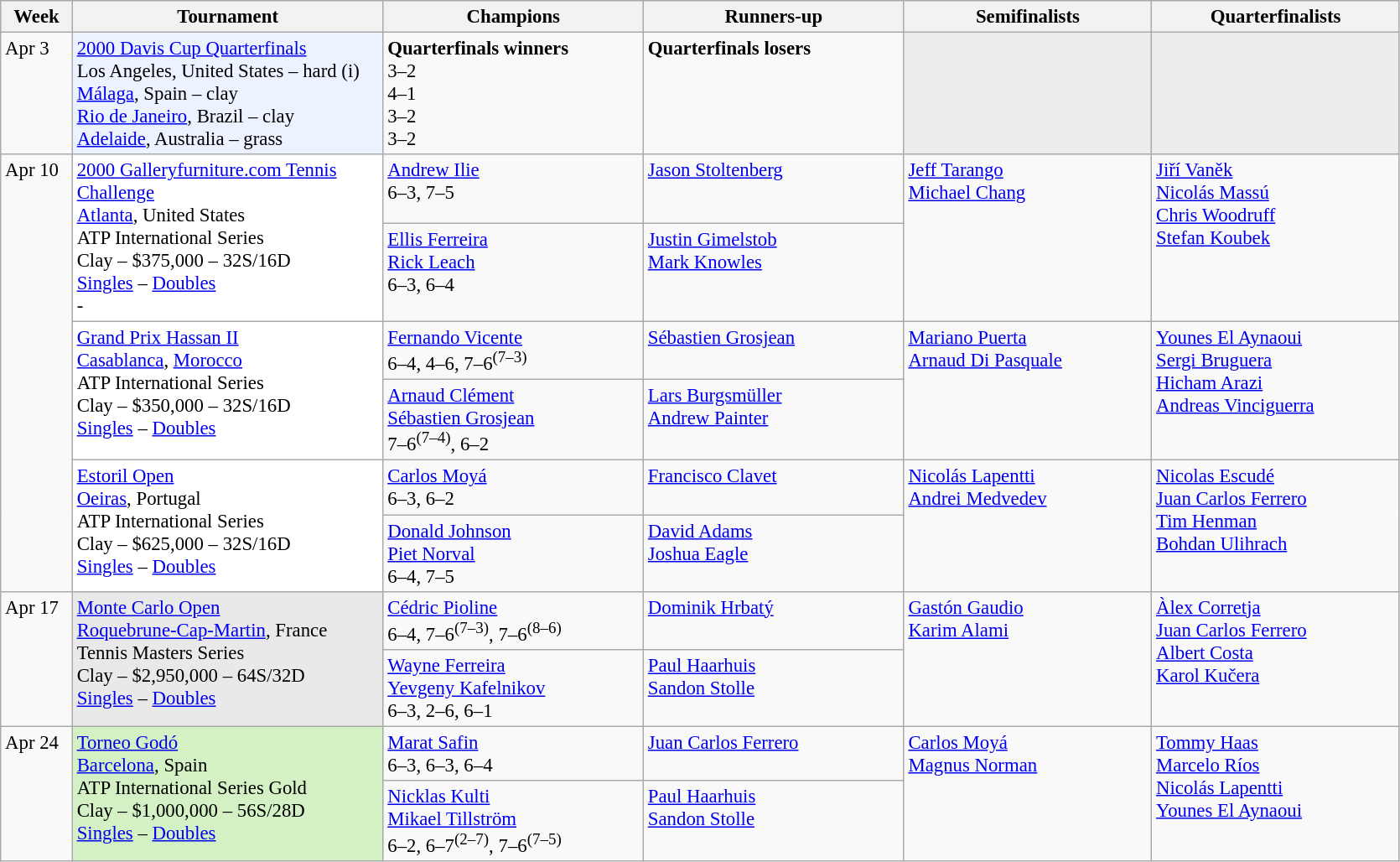<table class=wikitable style=font-size:95%>
<tr>
<th style="width:50px;">Week</th>
<th style="width:240px;">Tournament</th>
<th style="width:200px;">Champions</th>
<th style="width:200px;">Runners-up</th>
<th style="width:190px;">Semifinalists</th>
<th style="width:190px;">Quarterfinalists</th>
</tr>
<tr valign=top>
<td rowspan=1>Apr 3</td>
<td style="background:#ecf2ff;"  rowspan=1><a href='#'>2000 Davis Cup Quarterfinals</a><br> Los Angeles, United States – hard (i)<br> <a href='#'>Málaga</a>, Spain – clay<br> <a href='#'>Rio de Janeiro</a>, Brazil – clay<br> <a href='#'>Adelaide</a>, Australia – grass</td>
<td><span><strong>Quarterfinals winners</strong></span><br><strong></strong> 3–2<br> 4–1<br> 3–2<br> 3–2</td>
<td><span><strong>Quarterfinals losers</strong></span><br><br><br><br></td>
<td bgcolor=#ededed></td>
<td bgcolor=#ededed></td>
</tr>
<tr valign=top>
<td rowspan=6>Apr 10</td>
<td bgcolor=#ffffff rowspan=2><a href='#'>2000 Galleryfurniture.com Tennis Challenge</a><br> <a href='#'>Atlanta</a>, United States<br>ATP International Series<br>Clay – $375,000 – 32S/16D<br><a href='#'>Singles</a> – <a href='#'>Doubles</a><br> - </td>
<td> <a href='#'>Andrew Ilie</a><br>6–3, 7–5</td>
<td> <a href='#'>Jason Stoltenberg</a></td>
<td rowspan=2> <a href='#'>Jeff Tarango</a><br> <a href='#'>Michael Chang</a></td>
<td rowspan=2> <a href='#'>Jiří Vaněk</a><br> <a href='#'>Nicolás Massú</a><br> <a href='#'>Chris Woodruff</a><br> <a href='#'>Stefan Koubek</a></td>
</tr>
<tr valign=top>
<td> <a href='#'>Ellis Ferreira</a><br> <a href='#'>Rick Leach</a><br>6–3, 6–4</td>
<td> <a href='#'>Justin Gimelstob</a><br> <a href='#'>Mark Knowles</a></td>
</tr>
<tr valign=top>
<td bgcolor=#ffffff rowspan=2><a href='#'>Grand Prix Hassan II</a><br> <a href='#'>Casablanca</a>, <a href='#'>Morocco</a><br>ATP International Series<br>Clay – $350,000 – 32S/16D<br><a href='#'>Singles</a> – <a href='#'>Doubles</a></td>
<td> <a href='#'>Fernando Vicente</a><br>6–4, 4–6, 7–6<sup>(7–3)</sup></td>
<td> <a href='#'>Sébastien Grosjean</a></td>
<td rowspan=2> <a href='#'>Mariano Puerta</a> <br> <a href='#'>Arnaud Di Pasquale</a></td>
<td rowspan=2> <a href='#'>Younes El Aynaoui</a><br> <a href='#'>Sergi Bruguera</a><br> <a href='#'>Hicham Arazi</a><br> <a href='#'>Andreas Vinciguerra</a></td>
</tr>
<tr valign=top>
<td> <a href='#'>Arnaud Clément</a><br> <a href='#'>Sébastien Grosjean</a><br>7–6<sup>(7–4)</sup>, 6–2</td>
<td> <a href='#'>Lars Burgsmüller</a><br> <a href='#'>Andrew Painter</a></td>
</tr>
<tr valign=top>
<td bgcolor=#ffffff rowspan=2><a href='#'>Estoril Open</a><br> <a href='#'>Oeiras</a>, Portugal<br>ATP International Series<br>Clay – $625,000 – 32S/16D<br><a href='#'>Singles</a> – <a href='#'>Doubles</a></td>
<td> <a href='#'>Carlos Moyá</a> <br>6–3, 6–2</td>
<td> <a href='#'>Francisco Clavet</a></td>
<td rowspan=2> <a href='#'>Nicolás Lapentti</a><br> <a href='#'>Andrei Medvedev</a></td>
<td rowspan=2> <a href='#'>Nicolas Escudé</a><br> <a href='#'>Juan Carlos Ferrero</a><br> <a href='#'>Tim Henman</a><br> <a href='#'>Bohdan Ulihrach</a></td>
</tr>
<tr valign=top>
<td> <a href='#'>Donald Johnson</a><br> <a href='#'>Piet Norval</a><br>6–4, 7–5</td>
<td> <a href='#'>David Adams</a><br> <a href='#'>Joshua Eagle</a></td>
</tr>
<tr valign=top>
<td rowspan=2>Apr 17</td>
<td style="background:#e9e9e9;" rowspan=2><a href='#'>Monte Carlo Open</a><br> <a href='#'>Roquebrune-Cap-Martin</a>, France<br>Tennis Masters Series<br>Clay – $2,950,000 – 64S/32D<br><a href='#'>Singles</a> – <a href='#'>Doubles</a></td>
<td> <a href='#'>Cédric Pioline</a><br>6–4, 7–6<sup>(7–3)</sup>, 7–6<sup>(8–6)</sup></td>
<td> <a href='#'>Dominik Hrbatý</a></td>
<td rowspan=2> <a href='#'>Gastón Gaudio</a><br> <a href='#'>Karim Alami</a></td>
<td rowspan=2> <a href='#'>Àlex Corretja</a><br> <a href='#'>Juan Carlos Ferrero</a><br> <a href='#'>Albert Costa</a><br> <a href='#'>Karol Kučera</a></td>
</tr>
<tr valign=top>
<td> <a href='#'>Wayne Ferreira</a><br> <a href='#'>Yevgeny Kafelnikov</a><br>6–3, 2–6, 6–1</td>
<td> <a href='#'>Paul Haarhuis</a><br> <a href='#'>Sandon Stolle</a></td>
</tr>
<tr valign=top>
<td rowspan=2>Apr 24</td>
<td style="background:#d4f1c5;"  rowspan=2><a href='#'>Torneo Godó</a><br> <a href='#'>Barcelona</a>, Spain<br>ATP International Series Gold<br>Clay – $1,000,000 – 56S/28D<br><a href='#'>Singles</a> – <a href='#'>Doubles</a></td>
<td> <a href='#'>Marat Safin</a><br>6–3, 6–3, 6–4</td>
<td> <a href='#'>Juan Carlos Ferrero</a></td>
<td rowspan=2> <a href='#'>Carlos Moyá</a><br> <a href='#'>Magnus Norman</a></td>
<td rowspan=2> <a href='#'>Tommy Haas</a><br> <a href='#'>Marcelo Ríos</a><br> <a href='#'>Nicolás Lapentti</a><br> <a href='#'>Younes El Aynaoui</a></td>
</tr>
<tr valign=top>
<td> <a href='#'>Nicklas Kulti</a><br> <a href='#'>Mikael Tillström</a><br>6–2, 6–7<sup>(2–7)</sup>, 7–6<sup>(7–5)</sup></td>
<td> <a href='#'>Paul Haarhuis</a><br> <a href='#'>Sandon Stolle</a></td>
</tr>
</table>
